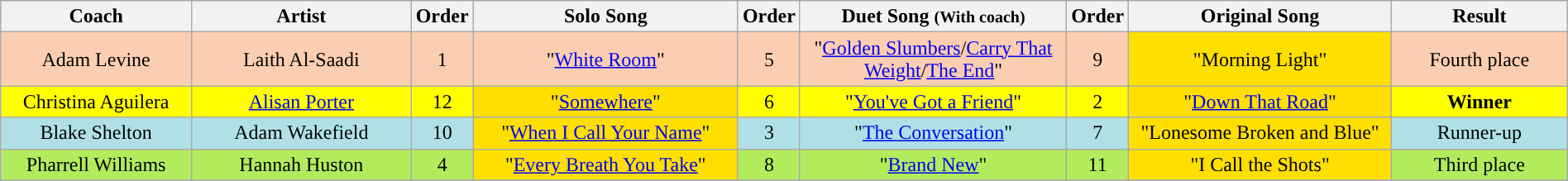<table class="wikitable" style="text-align:center; width:100%;">
<tr>
<th scope="col" width="13%">Coach</th>
<th scope="col" width="15%">Artist</th>
<th scope="col" width="02%">Order</th>
<th scope="col" width="18%">Solo Song</th>
<th scope="col" width="02%">Order</th>
<th scope="col" width="18%">Duet Song <small>(With coach)</small></th>
<th scope="col" width="02%">Order</th>
<th scope="col" width="18%">Original Song</th>
<th scope="col" width="12%">Result</th>
</tr>
<tr bgcolor=#FBCEB1>
<td>Adam Levine</td>
<td>Laith Al-Saadi</td>
<td scope="row">1</td>
<td>"<a href='#'>White Room</a>"</td>
<td scope="row">5</td>
<td>"<a href='#'>Golden Slumbers</a>/<a href='#'>Carry That Weight</a>/<a href='#'>The End</a>"</td>
<td scope="row">9</td>
<td style="background:#fedf00;">"Morning Light"</td>
<td>Fourth place</td>
</tr>
<tr bgcolor=yellow>
<td>Christina Aguilera</td>
<td><a href='#'>Alisan Porter</a></td>
<td scope="row">12</td>
<td style="background:#fedf00;">"<a href='#'>Somewhere</a>"</td>
<td scope="row">6</td>
<td>"<a href='#'>You've Got a Friend</a>"</td>
<td scope="row">2</td>
<td style="background:#fedf00;">"<a href='#'>Down That Road</a>"</td>
<td><strong>Winner</strong></td>
</tr>
<tr bgcolor=#B0E0E6>
<td>Blake Shelton</td>
<td>Adam Wakefield</td>
<td scope="row">10</td>
<td style="background:#fedf00;">"<a href='#'>When I Call Your Name</a>"</td>
<td scope="row">3</td>
<td>"<a href='#'>The Conversation</a>"</td>
<td scope="row">7</td>
<td style="background:#fedf00;">"Lonesome Broken and Blue"</td>
<td>Runner-up</td>
</tr>
<tr bgcolor=#B2EC5D>
<td>Pharrell Williams</td>
<td>Hannah Huston</td>
<td scope="row">4</td>
<td style="background:#fedf00;">"<a href='#'>Every Breath You Take</a>"</td>
<td scope="row">8</td>
<td>"<a href='#'>Brand New</a>"</td>
<td scope="row">11</td>
<td style="background:#fedf00;">"I Call the Shots"</td>
<td>Third place</td>
</tr>
<tr>
</tr>
</table>
